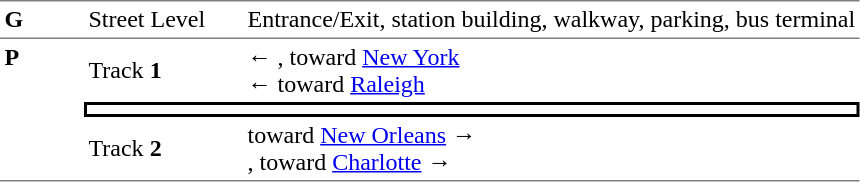<table class="collapsible" cellspacing=0 cellpadding=3>
<tr>
<th colspan=2 style="text-align:center; font-size:88%"></th>
</tr>
<tr>
<td style="border-top:solid 1px gray" width=50 valign=top><strong>G</strong></td>
<td style="border-top:solid 1px gray" width=100 valign=top>Street Level</td>
<td style="border-top:solid 1px gray" valign=top>Entrance/Exit, station building, walkway, parking, bus terminal</td>
</tr>
<tr>
<td style="border-top:solid 1px gray;border-bottom:solid 1px gray" width=50 valign=top rowspan=3><strong>P</strong></td>
<td style="border-top:solid 1px gray" width=100>Track <strong>1</strong></td>
<td style="border-top:solid 1px gray">← ,  toward <a href='#'>New York</a> <br>←  toward <a href='#'>Raleigh</a> </td>
</tr>
<tr>
<td style="border-top:solid 2px black;border-right:solid 2px black;border-left:solid 2px black;border-bottom:solid 2px black;text-align:center" colspan=2></td>
</tr>
<tr>
<td style="border-bottom:solid 1px gray">Track <strong>2</strong></td>
<td style="border-bottom:solid 1px gray">  toward <a href='#'>New Orleans</a>  →<br> ,  toward <a href='#'>Charlotte</a>  →</td>
</tr>
</table>
